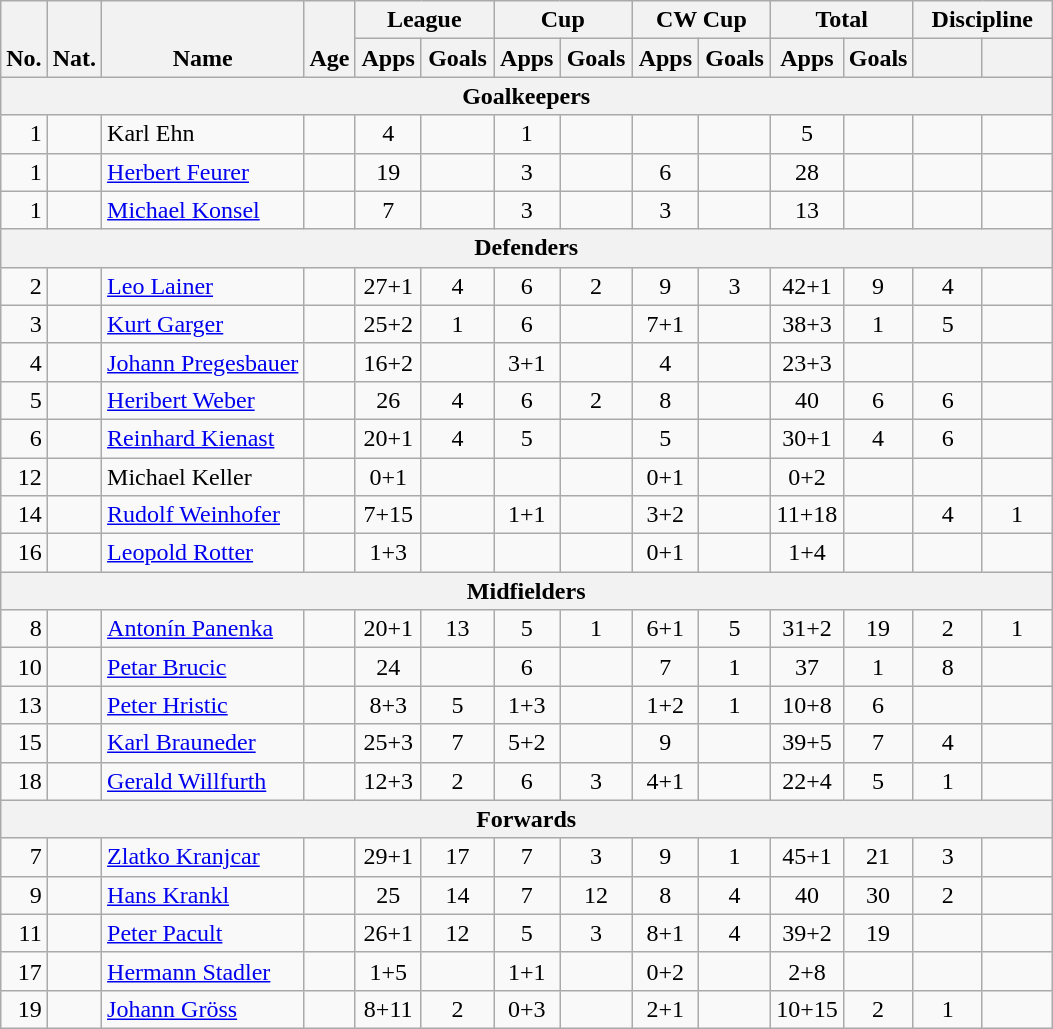<table class="wikitable" style="text-align:center">
<tr>
<th rowspan="2" valign="bottom">No.</th>
<th rowspan="2" valign="bottom">Nat.</th>
<th rowspan="2" valign="bottom">Name</th>
<th rowspan="2" valign="bottom">Age</th>
<th colspan="2" width="85">League</th>
<th colspan="2" width="85">Cup</th>
<th colspan="2" width="85">CW Cup</th>
<th colspan="2" width="85">Total</th>
<th colspan="2" width="85">Discipline</th>
</tr>
<tr>
<th>Apps</th>
<th>Goals</th>
<th>Apps</th>
<th>Goals</th>
<th>Apps</th>
<th>Goals</th>
<th>Apps</th>
<th>Goals</th>
<th></th>
<th></th>
</tr>
<tr>
<th colspan=15>Goalkeepers</th>
</tr>
<tr>
<td align="right">1</td>
<td></td>
<td align="left">Karl Ehn</td>
<td></td>
<td>4</td>
<td></td>
<td>1</td>
<td></td>
<td></td>
<td></td>
<td>5</td>
<td></td>
<td></td>
<td></td>
</tr>
<tr>
<td align="right">1</td>
<td></td>
<td align="left"><a href='#'>Herbert Feurer</a></td>
<td></td>
<td>19</td>
<td></td>
<td>3</td>
<td></td>
<td>6</td>
<td></td>
<td>28</td>
<td></td>
<td></td>
<td></td>
</tr>
<tr>
<td align="right">1</td>
<td></td>
<td align="left"><a href='#'>Michael Konsel</a></td>
<td></td>
<td>7</td>
<td></td>
<td>3</td>
<td></td>
<td>3</td>
<td></td>
<td>13</td>
<td></td>
<td></td>
<td></td>
</tr>
<tr>
<th colspan=15>Defenders</th>
</tr>
<tr>
<td align="right">2</td>
<td></td>
<td align="left"><a href='#'>Leo Lainer</a></td>
<td></td>
<td>27+1</td>
<td>4</td>
<td>6</td>
<td>2</td>
<td>9</td>
<td>3</td>
<td>42+1</td>
<td>9</td>
<td>4</td>
<td></td>
</tr>
<tr>
<td align="right">3</td>
<td></td>
<td align="left"><a href='#'>Kurt Garger</a></td>
<td></td>
<td>25+2</td>
<td>1</td>
<td>6</td>
<td></td>
<td>7+1</td>
<td></td>
<td>38+3</td>
<td>1</td>
<td>5</td>
<td></td>
</tr>
<tr>
<td align="right">4</td>
<td></td>
<td align="left"><a href='#'>Johann Pregesbauer</a></td>
<td></td>
<td>16+2</td>
<td></td>
<td>3+1</td>
<td></td>
<td>4</td>
<td></td>
<td>23+3</td>
<td></td>
<td></td>
<td></td>
</tr>
<tr>
<td align="right">5</td>
<td></td>
<td align="left"><a href='#'>Heribert Weber</a></td>
<td></td>
<td>26</td>
<td>4</td>
<td>6</td>
<td>2</td>
<td>8</td>
<td></td>
<td>40</td>
<td>6</td>
<td>6</td>
<td></td>
</tr>
<tr>
<td align="right">6</td>
<td></td>
<td align="left"><a href='#'>Reinhard Kienast</a></td>
<td></td>
<td>20+1</td>
<td>4</td>
<td>5</td>
<td></td>
<td>5</td>
<td></td>
<td>30+1</td>
<td>4</td>
<td>6</td>
<td></td>
</tr>
<tr>
<td align="right">12</td>
<td></td>
<td align="left">Michael Keller</td>
<td></td>
<td>0+1</td>
<td></td>
<td></td>
<td></td>
<td>0+1</td>
<td></td>
<td>0+2</td>
<td></td>
<td></td>
<td></td>
</tr>
<tr>
<td align="right">14</td>
<td></td>
<td align="left"><a href='#'>Rudolf Weinhofer</a></td>
<td></td>
<td>7+15</td>
<td></td>
<td>1+1</td>
<td></td>
<td>3+2</td>
<td></td>
<td>11+18</td>
<td></td>
<td>4</td>
<td>1</td>
</tr>
<tr>
<td align="right">16</td>
<td></td>
<td align="left"><a href='#'>Leopold Rotter</a></td>
<td></td>
<td>1+3</td>
<td></td>
<td></td>
<td></td>
<td>0+1</td>
<td></td>
<td>1+4</td>
<td></td>
<td></td>
<td></td>
</tr>
<tr>
<th colspan=15>Midfielders</th>
</tr>
<tr>
<td align="right">8</td>
<td></td>
<td align="left"><a href='#'>Antonín Panenka</a></td>
<td></td>
<td>20+1</td>
<td>13</td>
<td>5</td>
<td>1</td>
<td>6+1</td>
<td>5</td>
<td>31+2</td>
<td>19</td>
<td>2</td>
<td>1</td>
</tr>
<tr>
<td align="right">10</td>
<td></td>
<td align="left"><a href='#'>Petar Brucic</a></td>
<td></td>
<td>24</td>
<td></td>
<td>6</td>
<td></td>
<td>7</td>
<td>1</td>
<td>37</td>
<td>1</td>
<td>8</td>
<td></td>
</tr>
<tr>
<td align="right">13</td>
<td></td>
<td align="left"><a href='#'>Peter Hristic</a></td>
<td></td>
<td>8+3</td>
<td>5</td>
<td>1+3</td>
<td></td>
<td>1+2</td>
<td>1</td>
<td>10+8</td>
<td>6</td>
<td></td>
<td></td>
</tr>
<tr>
<td align="right">15</td>
<td></td>
<td align="left"><a href='#'>Karl Brauneder</a></td>
<td></td>
<td>25+3</td>
<td>7</td>
<td>5+2</td>
<td></td>
<td>9</td>
<td></td>
<td>39+5</td>
<td>7</td>
<td>4</td>
<td></td>
</tr>
<tr>
<td align="right">18</td>
<td></td>
<td align="left"><a href='#'>Gerald Willfurth</a></td>
<td></td>
<td>12+3</td>
<td>2</td>
<td>6</td>
<td>3</td>
<td>4+1</td>
<td></td>
<td>22+4</td>
<td>5</td>
<td>1</td>
<td></td>
</tr>
<tr>
<th colspan=15>Forwards</th>
</tr>
<tr>
<td align="right">7</td>
<td></td>
<td align="left"><a href='#'>Zlatko Kranjcar</a></td>
<td></td>
<td>29+1</td>
<td>17</td>
<td>7</td>
<td>3</td>
<td>9</td>
<td>1</td>
<td>45+1</td>
<td>21</td>
<td>3</td>
<td></td>
</tr>
<tr>
<td align="right">9</td>
<td></td>
<td align="left"><a href='#'>Hans Krankl</a></td>
<td></td>
<td>25</td>
<td>14</td>
<td>7</td>
<td>12</td>
<td>8</td>
<td>4</td>
<td>40</td>
<td>30</td>
<td>2</td>
<td></td>
</tr>
<tr>
<td align="right">11</td>
<td></td>
<td align="left"><a href='#'>Peter Pacult</a></td>
<td></td>
<td>26+1</td>
<td>12</td>
<td>5</td>
<td>3</td>
<td>8+1</td>
<td>4</td>
<td>39+2</td>
<td>19</td>
<td></td>
<td></td>
</tr>
<tr>
<td align="right">17</td>
<td></td>
<td align="left"><a href='#'>Hermann Stadler</a></td>
<td></td>
<td>1+5</td>
<td></td>
<td>1+1</td>
<td></td>
<td>0+2</td>
<td></td>
<td>2+8</td>
<td></td>
<td></td>
<td></td>
</tr>
<tr>
<td align="right">19</td>
<td></td>
<td align="left"><a href='#'>Johann Gröss</a></td>
<td></td>
<td>8+11</td>
<td>2</td>
<td>0+3</td>
<td></td>
<td>2+1</td>
<td></td>
<td>10+15</td>
<td>2</td>
<td>1</td>
<td></td>
</tr>
</table>
